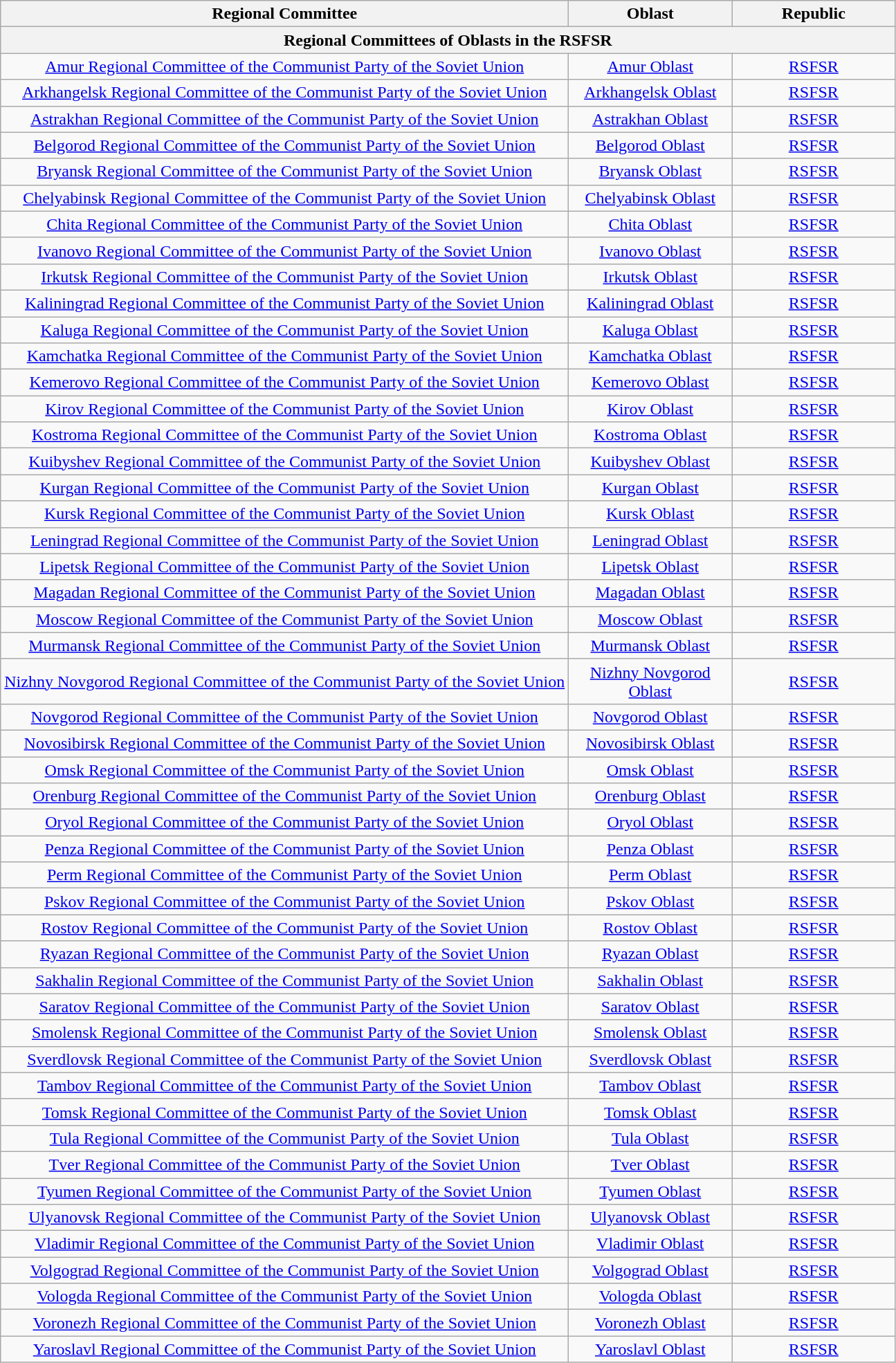<table class="wikitable" style="text-align:center">
<tr>
<th>Regional Committee</th>
<th width="150">Oblast</th>
<th width="150">Republic</th>
</tr>
<tr>
<th colspan="3"><strong>Regional Committees of Oblasts in the RSFSR</strong></th>
</tr>
<tr>
<td><a href='#'>Amur Regional Committee of the Communist Party of the Soviet Union</a></td>
<td><a href='#'>Amur Oblast</a></td>
<td> <a href='#'>RSFSR</a></td>
</tr>
<tr>
<td><a href='#'>Arkhangelsk Regional Committee of the Communist Party of the Soviet Union</a></td>
<td><a href='#'>Arkhangelsk Oblast</a></td>
<td> <a href='#'>RSFSR</a></td>
</tr>
<tr>
<td><a href='#'>Astrakhan Regional Committee of the Communist Party of the Soviet Union</a></td>
<td><a href='#'>Astrakhan Oblast</a></td>
<td> <a href='#'>RSFSR</a></td>
</tr>
<tr>
<td><a href='#'>Belgorod Regional Committee of the Communist Party of the Soviet Union</a></td>
<td><a href='#'>Belgorod Oblast</a></td>
<td> <a href='#'>RSFSR</a></td>
</tr>
<tr>
<td><a href='#'>Bryansk Regional Committee of the Communist Party of the Soviet Union</a></td>
<td><a href='#'>Bryansk Oblast</a></td>
<td> <a href='#'>RSFSR</a></td>
</tr>
<tr>
<td><a href='#'>Chelyabinsk Regional Committee of the Communist Party of the Soviet Union</a></td>
<td><a href='#'>Chelyabinsk Oblast</a></td>
<td> <a href='#'>RSFSR</a></td>
</tr>
<tr>
<td><a href='#'>Chita Regional Committee of the Communist Party of the Soviet Union</a></td>
<td><a href='#'>Chita Oblast</a></td>
<td> <a href='#'>RSFSR</a></td>
</tr>
<tr>
<td><a href='#'>Ivanovo Regional Committee of the Communist Party of the Soviet Union</a></td>
<td><a href='#'>Ivanovo Oblast</a></td>
<td> <a href='#'>RSFSR</a></td>
</tr>
<tr>
<td><a href='#'>Irkutsk Regional Committee of the Communist Party of the Soviet Union</a></td>
<td><a href='#'>Irkutsk Oblast</a></td>
<td> <a href='#'>RSFSR</a></td>
</tr>
<tr>
<td><a href='#'>Kaliningrad Regional Committee of the Communist Party of the Soviet Union</a></td>
<td><a href='#'>Kaliningrad Oblast</a></td>
<td> <a href='#'>RSFSR</a></td>
</tr>
<tr>
<td><a href='#'>Kaluga Regional Committee of the Communist Party of the Soviet Union</a></td>
<td><a href='#'>Kaluga Oblast</a></td>
<td> <a href='#'>RSFSR</a></td>
</tr>
<tr>
<td><a href='#'>Kamchatka Regional Committee of the Communist Party of the Soviet Union</a></td>
<td><a href='#'>Kamchatka Oblast</a></td>
<td> <a href='#'>RSFSR</a></td>
</tr>
<tr>
<td><a href='#'>Kemerovo Regional Committee of the Communist Party of the Soviet Union</a></td>
<td><a href='#'>Kemerovo Oblast</a></td>
<td> <a href='#'>RSFSR</a></td>
</tr>
<tr>
<td><a href='#'>Kirov Regional Committee of the Communist Party of the Soviet Union</a></td>
<td><a href='#'>Kirov Oblast</a></td>
<td> <a href='#'>RSFSR</a></td>
</tr>
<tr>
<td><a href='#'>Kostroma Regional Committee of the Communist Party of the Soviet Union</a></td>
<td><a href='#'>Kostroma Oblast</a></td>
<td> <a href='#'>RSFSR</a></td>
</tr>
<tr>
<td><a href='#'>Kuibyshev Regional Committee of the Communist Party of the Soviet Union</a></td>
<td><a href='#'>Kuibyshev Oblast</a></td>
<td> <a href='#'>RSFSR</a></td>
</tr>
<tr>
<td><a href='#'>Kurgan Regional Committee of the Communist Party of the Soviet Union</a></td>
<td><a href='#'>Kurgan Oblast</a></td>
<td> <a href='#'>RSFSR</a></td>
</tr>
<tr>
<td><a href='#'>Kursk Regional Committee of the Communist Party of the Soviet Union</a></td>
<td><a href='#'>Kursk Oblast</a></td>
<td> <a href='#'>RSFSR</a></td>
</tr>
<tr>
<td><a href='#'>Leningrad Regional Committee of the Communist Party of the Soviet Union</a></td>
<td><a href='#'>Leningrad Oblast</a></td>
<td> <a href='#'>RSFSR</a></td>
</tr>
<tr>
<td><a href='#'>Lipetsk Regional Committee of the Communist Party of the Soviet Union</a></td>
<td><a href='#'>Lipetsk Oblast</a></td>
<td> <a href='#'>RSFSR</a></td>
</tr>
<tr>
<td><a href='#'>Magadan Regional Committee of the Communist Party of the Soviet Union</a></td>
<td><a href='#'>Magadan Oblast</a></td>
<td> <a href='#'>RSFSR</a></td>
</tr>
<tr>
<td><a href='#'>Moscow Regional Committee of the Communist Party of the Soviet Union</a></td>
<td><a href='#'>Moscow Oblast</a></td>
<td> <a href='#'>RSFSR</a></td>
</tr>
<tr>
<td><a href='#'>Murmansk Regional Committee of the Communist Party of the Soviet Union</a></td>
<td><a href='#'>Murmansk Oblast</a></td>
<td> <a href='#'>RSFSR</a></td>
</tr>
<tr>
<td><a href='#'>Nizhny Novgorod Regional Committee of the Communist Party of the Soviet Union</a></td>
<td><a href='#'>Nizhny Novgorod Oblast</a></td>
<td> <a href='#'>RSFSR</a></td>
</tr>
<tr>
<td><a href='#'>Novgorod Regional Committee of the Communist Party of the Soviet Union</a></td>
<td><a href='#'>Novgorod Oblast</a></td>
<td> <a href='#'>RSFSR</a></td>
</tr>
<tr>
<td><a href='#'>Novosibirsk Regional Committee of the Communist Party of the Soviet Union</a></td>
<td><a href='#'>Novosibirsk Oblast</a></td>
<td> <a href='#'>RSFSR</a></td>
</tr>
<tr>
<td><a href='#'>Omsk Regional Committee of the Communist Party of the Soviet Union</a></td>
<td><a href='#'>Omsk Oblast</a></td>
<td> <a href='#'>RSFSR</a></td>
</tr>
<tr>
<td><a href='#'>Orenburg Regional Committee of the Communist Party of the Soviet Union</a></td>
<td><a href='#'>Orenburg Oblast</a></td>
<td> <a href='#'>RSFSR</a></td>
</tr>
<tr>
<td><a href='#'>Oryol Regional Committee of the Communist Party of the Soviet Union</a></td>
<td><a href='#'>Oryol Oblast</a></td>
<td> <a href='#'>RSFSR</a></td>
</tr>
<tr>
<td><a href='#'>Penza Regional Committee of the Communist Party of the Soviet Union</a></td>
<td><a href='#'>Penza Oblast</a></td>
<td> <a href='#'>RSFSR</a></td>
</tr>
<tr>
<td><a href='#'>Perm Regional Committee of the Communist Party of the Soviet Union</a></td>
<td><a href='#'>Perm Oblast</a></td>
<td> <a href='#'>RSFSR</a></td>
</tr>
<tr>
<td><a href='#'>Pskov Regional Committee of the Communist Party of the Soviet Union</a></td>
<td><a href='#'>Pskov Oblast</a></td>
<td> <a href='#'>RSFSR</a></td>
</tr>
<tr>
<td><a href='#'>Rostov Regional Committee of the Communist Party of the Soviet Union</a></td>
<td><a href='#'>Rostov Oblast</a></td>
<td> <a href='#'>RSFSR</a></td>
</tr>
<tr>
<td><a href='#'>Ryazan Regional Committee of the Communist Party of the Soviet Union</a></td>
<td><a href='#'>Ryazan Oblast</a></td>
<td> <a href='#'>RSFSR</a></td>
</tr>
<tr>
<td><a href='#'>Sakhalin Regional Committee of the Communist Party of the Soviet Union</a></td>
<td><a href='#'>Sakhalin Oblast</a></td>
<td> <a href='#'>RSFSR</a></td>
</tr>
<tr>
<td><a href='#'>Saratov Regional Committee of the Communist Party of the Soviet Union</a></td>
<td><a href='#'>Saratov Oblast</a></td>
<td> <a href='#'>RSFSR</a></td>
</tr>
<tr>
<td><a href='#'>Smolensk Regional Committee of the Communist Party of the Soviet Union</a></td>
<td><a href='#'>Smolensk Oblast</a></td>
<td> <a href='#'>RSFSR</a></td>
</tr>
<tr>
<td><a href='#'>Sverdlovsk Regional Committee of the Communist Party of the Soviet Union</a></td>
<td><a href='#'>Sverdlovsk Oblast</a></td>
<td> <a href='#'>RSFSR</a></td>
</tr>
<tr>
<td><a href='#'>Tambov Regional Committee of the Communist Party of the Soviet Union</a></td>
<td><a href='#'>Tambov Oblast</a></td>
<td> <a href='#'>RSFSR</a></td>
</tr>
<tr>
<td><a href='#'>Tomsk Regional Committee of the Communist Party of the Soviet Union</a></td>
<td><a href='#'>Tomsk Oblast</a></td>
<td> <a href='#'>RSFSR</a></td>
</tr>
<tr>
<td><a href='#'>Tula Regional Committee of the Communist Party of the Soviet Union</a></td>
<td><a href='#'>Tula Oblast</a></td>
<td> <a href='#'>RSFSR</a></td>
</tr>
<tr>
<td><a href='#'>Tver Regional Committee of the Communist Party of the Soviet Union</a></td>
<td><a href='#'>Tver Oblast</a></td>
<td> <a href='#'>RSFSR</a></td>
</tr>
<tr>
<td><a href='#'>Tyumen Regional Committee of the Communist Party of the Soviet Union</a></td>
<td><a href='#'>Tyumen Oblast</a></td>
<td> <a href='#'>RSFSR</a></td>
</tr>
<tr>
<td><a href='#'>Ulyanovsk Regional Committee of the Communist Party of the Soviet Union</a></td>
<td><a href='#'>Ulyanovsk Oblast</a></td>
<td> <a href='#'>RSFSR</a></td>
</tr>
<tr>
<td><a href='#'>Vladimir Regional Committee of the Communist Party of the Soviet Union</a></td>
<td><a href='#'>Vladimir Oblast</a></td>
<td> <a href='#'>RSFSR</a></td>
</tr>
<tr>
<td><a href='#'>Volgograd Regional Committee of the Communist Party of the Soviet Union</a></td>
<td><a href='#'>Volgograd Oblast</a></td>
<td> <a href='#'>RSFSR</a></td>
</tr>
<tr>
<td><a href='#'>Vologda Regional Committee of the Communist Party of the Soviet Union</a></td>
<td><a href='#'>Vologda Oblast</a></td>
<td> <a href='#'>RSFSR</a></td>
</tr>
<tr>
<td><a href='#'>Voronezh Regional Committee of the Communist Party of the Soviet Union</a></td>
<td><a href='#'>Voronezh Oblast</a></td>
<td> <a href='#'>RSFSR</a></td>
</tr>
<tr>
<td><a href='#'>Yaroslavl Regional Committee of the Communist Party of the Soviet Union</a></td>
<td><a href='#'>Yaroslavl Oblast</a></td>
<td> <a href='#'>RSFSR</a></td>
</tr>
</table>
